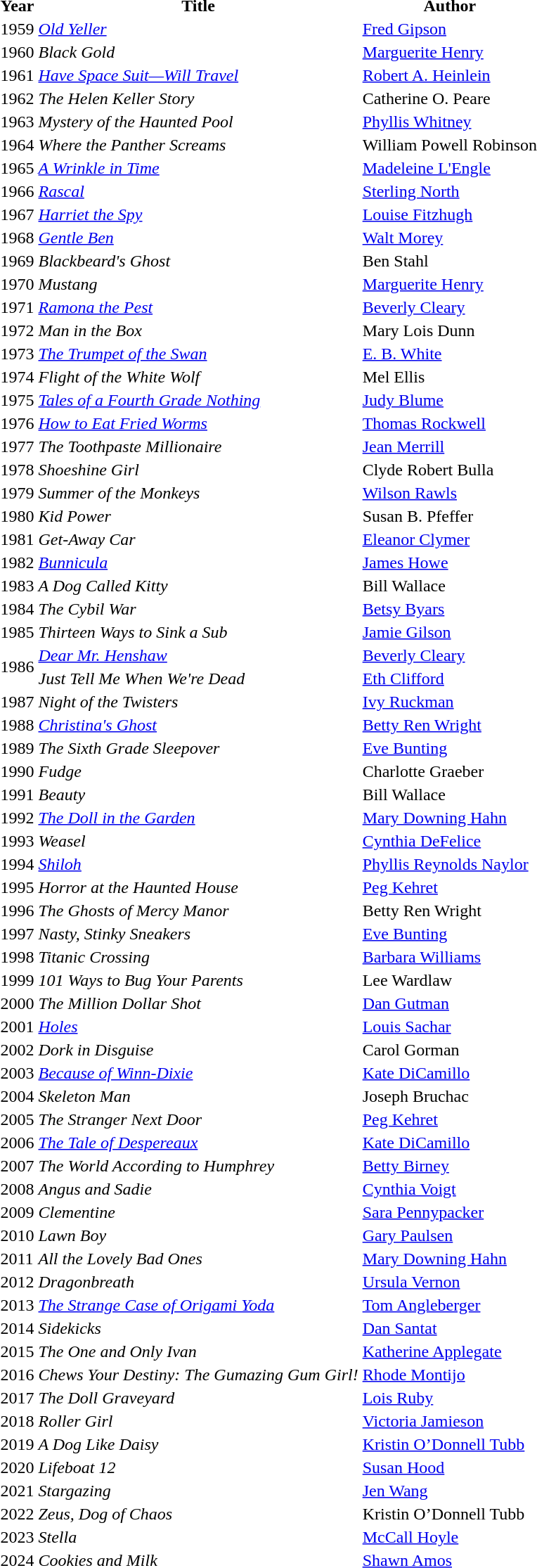<table class="sortable">
<tr>
<th>Year</th>
<th>Title</th>
<th>Author</th>
</tr>
<tr>
<td>1959</td>
<td><em><a href='#'>Old Yeller</a></em></td>
<td><a href='#'>Fred Gipson</a></td>
</tr>
<tr>
<td>1960</td>
<td><em>Black Gold</em></td>
<td><a href='#'>Marguerite Henry</a></td>
</tr>
<tr>
<td>1961</td>
<td><em><a href='#'>Have Space Suit—Will Travel</a></em></td>
<td><a href='#'>Robert A. Heinlein</a></td>
</tr>
<tr>
<td>1962</td>
<td><em>The Helen Keller Story</em></td>
<td>Catherine O. Peare</td>
</tr>
<tr>
<td>1963</td>
<td><em>Mystery of the Haunted Pool</em></td>
<td><a href='#'>Phyllis Whitney</a></td>
</tr>
<tr>
<td>1964</td>
<td><em>Where the Panther Screams</em></td>
<td>William Powell Robinson</td>
</tr>
<tr>
<td>1965</td>
<td><em><a href='#'>A Wrinkle in Time</a></em></td>
<td><a href='#'>Madeleine L'Engle</a></td>
</tr>
<tr>
<td>1966</td>
<td><em><a href='#'>Rascal</a></em></td>
<td><a href='#'>Sterling North</a></td>
</tr>
<tr>
<td>1967</td>
<td><em><a href='#'>Harriet the Spy</a></em></td>
<td><a href='#'>Louise Fitzhugh</a></td>
</tr>
<tr>
<td>1968</td>
<td><em><a href='#'>Gentle Ben</a></em></td>
<td><a href='#'>Walt Morey</a></td>
</tr>
<tr>
<td>1969</td>
<td><em>Blackbeard's Ghost</em></td>
<td>Ben Stahl</td>
</tr>
<tr>
<td>1970</td>
<td><em>Mustang</em></td>
<td><a href='#'>Marguerite Henry</a></td>
</tr>
<tr>
<td>1971</td>
<td><em><a href='#'>Ramona the Pest</a></em></td>
<td><a href='#'>Beverly Cleary</a></td>
</tr>
<tr>
<td>1972</td>
<td><em>Man in the Box</em></td>
<td>Mary Lois Dunn</td>
</tr>
<tr>
<td>1973</td>
<td><em><a href='#'>The Trumpet of the Swan</a></em></td>
<td><a href='#'>E. B. White</a></td>
</tr>
<tr>
<td>1974</td>
<td><em>Flight of the White Wolf</em></td>
<td>Mel Ellis</td>
</tr>
<tr>
<td>1975</td>
<td><em><a href='#'>Tales of a Fourth Grade Nothing</a></em></td>
<td><a href='#'>Judy Blume</a></td>
</tr>
<tr>
<td>1976</td>
<td><em><a href='#'>How to Eat Fried Worms</a></em></td>
<td><a href='#'>Thomas Rockwell</a></td>
</tr>
<tr>
<td>1977</td>
<td><em>The Toothpaste Millionaire</em></td>
<td><a href='#'>Jean Merrill</a></td>
</tr>
<tr>
<td>1978</td>
<td><em>Shoeshine Girl</em></td>
<td>Clyde Robert Bulla</td>
</tr>
<tr>
<td>1979</td>
<td><em>Summer of the Monkeys</em></td>
<td><a href='#'>Wilson Rawls</a></td>
</tr>
<tr>
<td>1980</td>
<td><em>Kid Power</em></td>
<td>Susan B. Pfeffer</td>
</tr>
<tr>
<td>1981</td>
<td><em>Get-Away Car</em></td>
<td><a href='#'>Eleanor Clymer</a></td>
</tr>
<tr>
<td>1982</td>
<td><em><a href='#'>Bunnicula</a></em></td>
<td><a href='#'>James Howe</a></td>
</tr>
<tr>
<td>1983</td>
<td><em>A Dog Called Kitty</em></td>
<td>Bill Wallace</td>
</tr>
<tr>
<td>1984</td>
<td><em>The Cybil War</em></td>
<td><a href='#'>Betsy Byars</a></td>
</tr>
<tr>
<td>1985</td>
<td><em>Thirteen Ways to Sink a Sub</em></td>
<td><a href='#'>Jamie Gilson</a></td>
</tr>
<tr>
<td rowspan="2">1986</td>
<td><em><a href='#'>Dear Mr. Henshaw</a></em></td>
<td><a href='#'>Beverly Cleary</a></td>
</tr>
<tr>
<td><em>Just Tell Me When We're Dead</em></td>
<td><a href='#'>Eth Clifford</a></td>
</tr>
<tr>
<td>1987</td>
<td><em>Night of the Twisters</em></td>
<td><a href='#'>Ivy Ruckman</a></td>
</tr>
<tr>
<td>1988</td>
<td><em><a href='#'>Christina's Ghost</a></em></td>
<td><a href='#'>Betty Ren Wright</a></td>
</tr>
<tr>
<td>1989</td>
<td><em>The Sixth Grade Sleepover</em></td>
<td><a href='#'>Eve Bunting</a></td>
</tr>
<tr>
<td>1990</td>
<td><em>Fudge</em></td>
<td>Charlotte Graeber</td>
</tr>
<tr>
<td>1991</td>
<td><em>Beauty</em></td>
<td>Bill Wallace</td>
</tr>
<tr>
<td>1992</td>
<td><em><a href='#'>The Doll in the Garden</a></em></td>
<td><a href='#'>Mary Downing Hahn</a></td>
</tr>
<tr>
<td>1993</td>
<td><em>Weasel</em></td>
<td><a href='#'>Cynthia DeFelice</a></td>
</tr>
<tr>
<td>1994</td>
<td><em><a href='#'>Shiloh</a></em></td>
<td><a href='#'>Phyllis Reynolds Naylor</a></td>
</tr>
<tr>
<td>1995</td>
<td><em>Horror at the Haunted House</em></td>
<td><a href='#'>Peg Kehret</a></td>
</tr>
<tr>
<td>1996</td>
<td><em>The Ghosts of Mercy Manor</em></td>
<td>Betty Ren Wright</td>
</tr>
<tr>
<td>1997</td>
<td><em>Nasty, Stinky Sneakers</em></td>
<td><a href='#'>Eve Bunting</a></td>
</tr>
<tr>
<td>1998</td>
<td><em>Titanic Crossing</em></td>
<td><a href='#'>Barbara Williams</a></td>
</tr>
<tr>
<td>1999</td>
<td><em>101 Ways to Bug Your Parents</em></td>
<td>Lee Wardlaw</td>
</tr>
<tr>
<td>2000</td>
<td><em>The Million Dollar Shot</em></td>
<td><a href='#'>Dan Gutman</a></td>
</tr>
<tr>
<td>2001</td>
<td><em><a href='#'>Holes</a></em></td>
<td><a href='#'>Louis Sachar</a></td>
</tr>
<tr>
<td>2002</td>
<td><em>Dork in Disguise</em></td>
<td>Carol Gorman</td>
</tr>
<tr>
<td>2003</td>
<td><em><a href='#'>Because of Winn-Dixie</a></em></td>
<td><a href='#'>Kate DiCamillo</a></td>
</tr>
<tr>
<td>2004</td>
<td><em>Skeleton Man</em></td>
<td>Joseph Bruchac</td>
</tr>
<tr>
<td>2005</td>
<td><em>The Stranger Next Door</em></td>
<td><a href='#'>Peg Kehret</a></td>
</tr>
<tr>
<td>2006</td>
<td><em><a href='#'>The Tale of Despereaux</a></em></td>
<td><a href='#'>Kate DiCamillo</a></td>
</tr>
<tr>
<td>2007</td>
<td><em>The World According to Humphrey</em></td>
<td><a href='#'>Betty Birney</a></td>
</tr>
<tr>
<td>2008</td>
<td><em>Angus and Sadie</em></td>
<td><a href='#'>Cynthia Voigt</a></td>
</tr>
<tr>
<td>2009</td>
<td><em>Clementine</em></td>
<td><a href='#'>Sara Pennypacker</a></td>
</tr>
<tr>
<td>2010</td>
<td><em>Lawn Boy</em></td>
<td><a href='#'>Gary Paulsen</a></td>
</tr>
<tr>
<td>2011</td>
<td><em>All the Lovely Bad Ones</em></td>
<td><a href='#'>Mary Downing Hahn</a></td>
</tr>
<tr>
<td>2012</td>
<td><em>Dragonbreath</em></td>
<td><a href='#'>Ursula Vernon</a></td>
</tr>
<tr>
<td>2013</td>
<td><em><a href='#'>The Strange Case of Origami Yoda</a></em></td>
<td><a href='#'>Tom Angleberger</a></td>
</tr>
<tr>
<td>2014</td>
<td><em>Sidekicks</em></td>
<td><a href='#'>Dan Santat</a></td>
</tr>
<tr>
<td>2015</td>
<td><em>The One and Only Ivan</em></td>
<td><a href='#'>Katherine Applegate</a></td>
</tr>
<tr>
<td>2016</td>
<td><em>Chews Your Destiny: The Gumazing Gum Girl!</em></td>
<td><a href='#'>Rhode Montijo</a></td>
</tr>
<tr>
<td>2017</td>
<td><em>The Doll Graveyard</em></td>
<td><a href='#'>Lois Ruby</a></td>
</tr>
<tr>
<td>2018</td>
<td><em>Roller Girl</em></td>
<td><a href='#'>Victoria Jamieson</a></td>
</tr>
<tr>
<td>2019</td>
<td><em>A Dog Like Daisy</em></td>
<td><a href='#'>Kristin O’Donnell Tubb</a></td>
</tr>
<tr>
<td>2020</td>
<td><em>Lifeboat 12</em></td>
<td><a href='#'>Susan Hood</a></td>
</tr>
<tr>
<td>2021</td>
<td><em>Stargazing</em></td>
<td><a href='#'>Jen Wang</a></td>
</tr>
<tr>
<td>2022</td>
<td><em>Zeus, Dog of Chaos</em></td>
<td>Kristin O’Donnell Tubb</td>
</tr>
<tr>
<td>2023</td>
<td><em>Stella</em></td>
<td><a href='#'>McCall Hoyle</a></td>
</tr>
<tr>
<td>2024</td>
<td><em>Cookies and Milk</em></td>
<td><a href='#'>Shawn Amos</a></td>
</tr>
</table>
